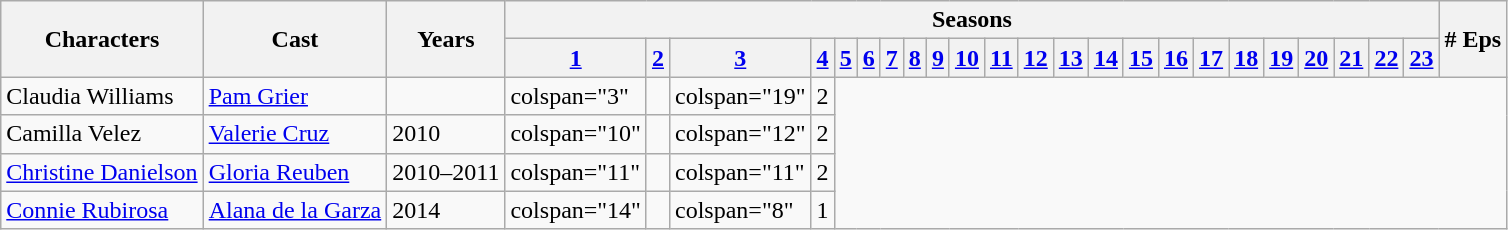<table class="wikitable">
<tr>
<th rowspan="2">Characters</th>
<th rowspan="2">Cast</th>
<th rowspan="2">Years</th>
<th colspan="23">Seasons</th>
<th rowspan="2"># Eps</th>
</tr>
<tr>
<th><a href='#'>1</a></th>
<th><a href='#'>2</a></th>
<th><a href='#'>3</a></th>
<th><a href='#'>4</a></th>
<th><a href='#'>5</a></th>
<th><a href='#'>6</a></th>
<th><a href='#'>7</a></th>
<th><a href='#'>8</a></th>
<th><a href='#'>9</a></th>
<th><a href='#'>10</a></th>
<th><a href='#'>11</a></th>
<th><a href='#'>12</a></th>
<th><a href='#'>13</a></th>
<th><a href='#'>14</a></th>
<th><a href='#'>15</a></th>
<th><a href='#'>16</a></th>
<th><a href='#'>17</a></th>
<th><a href='#'>18</a></th>
<th><a href='#'>19</a></th>
<th><a href='#'>20</a></th>
<th><a href='#'>21</a></th>
<th><a href='#'>22</a></th>
<th><a href='#'>23</a></th>
</tr>
<tr>
<td>Claudia Williams</td>
<td><a href='#'>Pam Grier</a></td>
<td></td>
<td>colspan="3" </td>
<td></td>
<td>colspan="19" </td>
<td>2</td>
</tr>
<tr>
<td>Camilla Velez</td>
<td><a href='#'>Valerie Cruz</a></td>
<td>2010</td>
<td>colspan="10" </td>
<td></td>
<td>colspan="12" </td>
<td>2</td>
</tr>
<tr>
<td><a href='#'>Christine Danielson</a></td>
<td><a href='#'>Gloria Reuben</a></td>
<td>2010–2011</td>
<td>colspan="11" </td>
<td></td>
<td>colspan="11" </td>
<td>2</td>
</tr>
<tr>
<td><a href='#'>Connie Rubirosa</a></td>
<td><a href='#'>Alana de la Garza</a></td>
<td>2014</td>
<td>colspan="14" </td>
<td></td>
<td>colspan="8" </td>
<td>1</td>
</tr>
</table>
